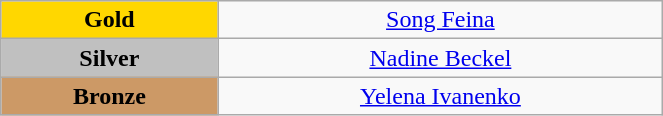<table class="wikitable" style="text-align:center; " width="35%">
<tr>
<td bgcolor="gold"><strong>Gold</strong></td>
<td><a href='#'>Song Feina</a><br>  <small><em></em></small></td>
</tr>
<tr>
<td bgcolor="silver"><strong>Silver</strong></td>
<td><a href='#'>Nadine Beckel</a><br>  <small><em></em></small></td>
</tr>
<tr>
<td bgcolor="CC9966"><strong>Bronze</strong></td>
<td><a href='#'>Yelena Ivanenko</a><br>  <small><em></em></small></td>
</tr>
</table>
